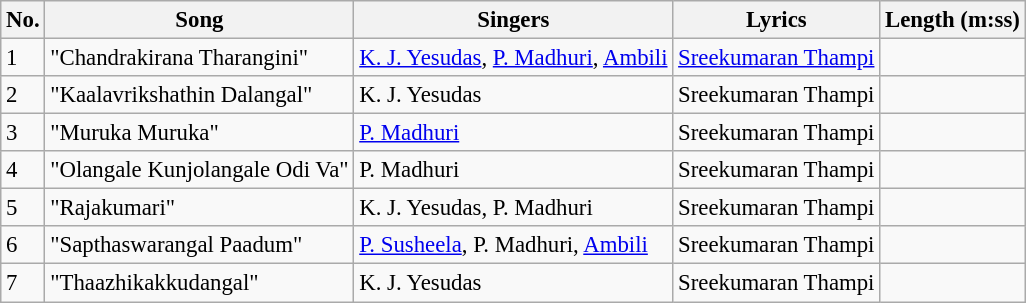<table class="wikitable" style="font-size:95%;">
<tr>
<th>No.</th>
<th>Song</th>
<th>Singers</th>
<th>Lyrics</th>
<th>Length (m:ss)</th>
</tr>
<tr>
<td>1</td>
<td>"Chandrakirana Tharangini"</td>
<td><a href='#'>K. J. Yesudas</a>, <a href='#'>P. Madhuri</a>, <a href='#'>Ambili</a></td>
<td><a href='#'>Sreekumaran Thampi</a></td>
<td></td>
</tr>
<tr>
<td>2</td>
<td>"Kaalavrikshathin Dalangal"</td>
<td>K. J. Yesudas</td>
<td>Sreekumaran Thampi</td>
<td></td>
</tr>
<tr>
<td>3</td>
<td>"Muruka Muruka"</td>
<td><a href='#'>P. Madhuri</a></td>
<td>Sreekumaran Thampi</td>
<td></td>
</tr>
<tr>
<td>4</td>
<td>"Olangale Kunjolangale Odi Va"</td>
<td>P. Madhuri</td>
<td>Sreekumaran Thampi</td>
<td></td>
</tr>
<tr>
<td>5</td>
<td>"Rajakumari"</td>
<td>K. J. Yesudas, P. Madhuri</td>
<td>Sreekumaran Thampi</td>
<td></td>
</tr>
<tr>
<td>6</td>
<td>"Sapthaswarangal Paadum"</td>
<td><a href='#'>P. Susheela</a>, P. Madhuri, <a href='#'>Ambili</a></td>
<td>Sreekumaran Thampi</td>
<td></td>
</tr>
<tr>
<td>7</td>
<td>"Thaazhikakkudangal"</td>
<td>K. J. Yesudas</td>
<td>Sreekumaran Thampi</td>
<td></td>
</tr>
</table>
